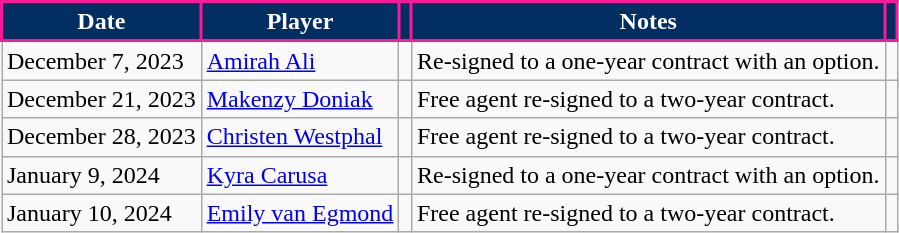<table class="wikitable sortable">
<tr>
<th style="background:#032E62; color:white; border:2px solid #FC1896;" data-sort-type="date">Date</th>
<th style="background:#032E62; color:white; border:2px solid #FC1896;">Player</th>
<th style="background:#032E62; color:white; border:2px solid #FC1896;"></th>
<th style="background:#032E62; color:white; border:2px solid #FC1896;">Notes</th>
<th style="background:#032E62; color:white; border:2px solid #FC1896;"></th>
</tr>
<tr>
<td>December 7, 2023</td>
<td> <a href='#'>Amirah Ali</a></td>
<td></td>
<td>Re-signed to a one-year contract with an option.</td>
<td></td>
</tr>
<tr>
<td>December 21, 2023</td>
<td> <a href='#'>Makenzy Doniak</a></td>
<td></td>
<td>Free agent re-signed to a two-year contract.</td>
<td></td>
</tr>
<tr>
<td>December 28, 2023</td>
<td> <a href='#'>Christen Westphal</a></td>
<td></td>
<td>Free agent re-signed to a two-year contract.</td>
<td></td>
</tr>
<tr>
<td>January 9, 2024</td>
<td> <a href='#'>Kyra Carusa</a></td>
<td></td>
<td>Re-signed to a one-year contract with an option.</td>
<td></td>
</tr>
<tr>
<td>January 10, 2024</td>
<td> <a href='#'>Emily van Egmond</a></td>
<td></td>
<td>Free agent re-signed to a two-year contract.</td>
<td></td>
</tr>
</table>
